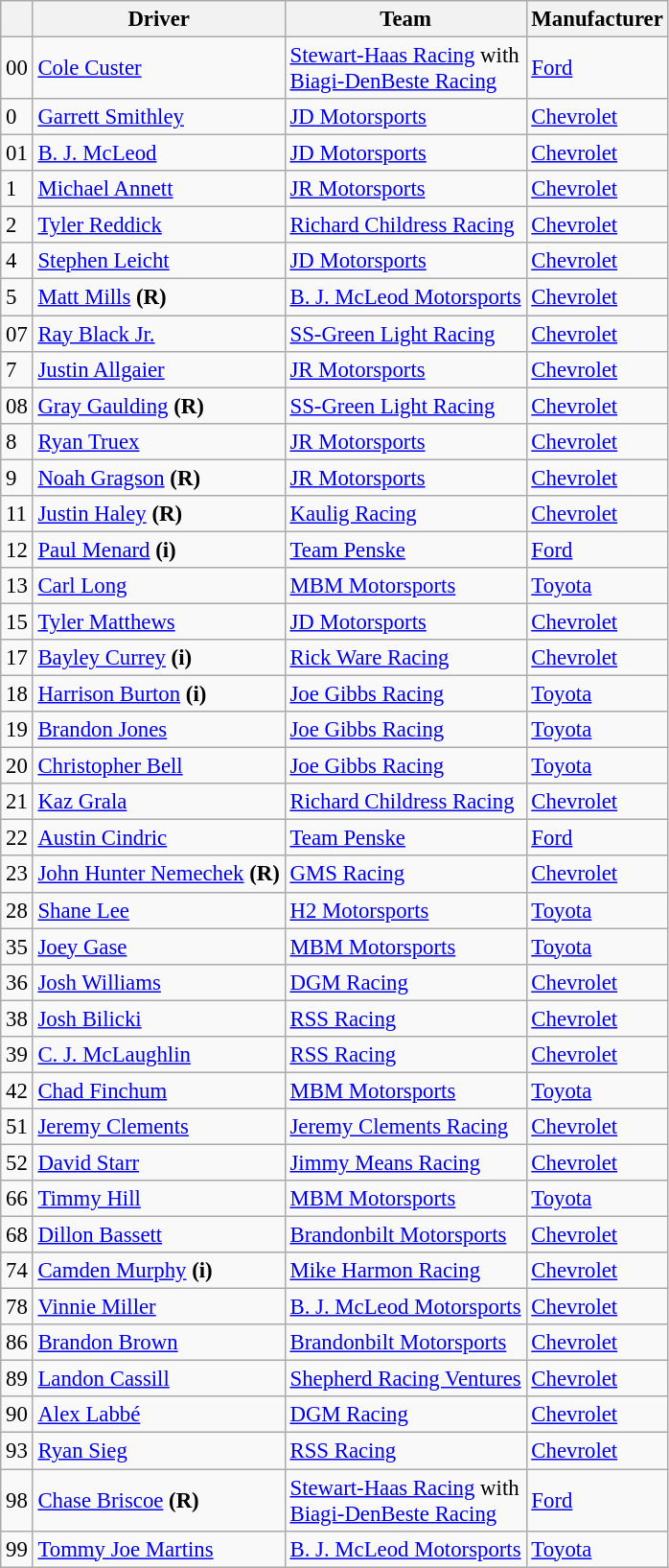<table class="wikitable" style="font-size:95%">
<tr>
<th></th>
<th>Driver</th>
<th>Team</th>
<th>Manufacturer</th>
</tr>
<tr>
<td>00</td>
<td><a href='#'>Cole Custer</a></td>
<td><a href='#'>Stewart-Haas Racing</a> with <br> <a href='#'>Biagi-DenBeste Racing</a></td>
<td><a href='#'>Ford</a></td>
</tr>
<tr>
<td>0</td>
<td><a href='#'>Garrett Smithley</a></td>
<td><a href='#'>JD Motorsports</a></td>
<td><a href='#'>Chevrolet</a></td>
</tr>
<tr>
<td>01</td>
<td><a href='#'>B. J. McLeod</a></td>
<td><a href='#'>JD Motorsports</a></td>
<td><a href='#'>Chevrolet</a></td>
</tr>
<tr>
<td>1</td>
<td><a href='#'>Michael Annett</a></td>
<td><a href='#'>JR Motorsports</a></td>
<td><a href='#'>Chevrolet</a></td>
</tr>
<tr>
<td>2</td>
<td><a href='#'>Tyler Reddick</a></td>
<td><a href='#'>Richard Childress Racing</a></td>
<td><a href='#'>Chevrolet</a></td>
</tr>
<tr>
<td>4</td>
<td><a href='#'>Stephen Leicht</a></td>
<td><a href='#'>JD Motorsports</a></td>
<td><a href='#'>Chevrolet</a></td>
</tr>
<tr>
<td>5</td>
<td><a href='#'>Matt Mills</a> <strong>(R)</strong></td>
<td><a href='#'>B. J. McLeod Motorsports</a></td>
<td><a href='#'>Chevrolet</a></td>
</tr>
<tr>
<td>07</td>
<td><a href='#'>Ray Black Jr.</a></td>
<td><a href='#'>SS-Green Light Racing</a></td>
<td><a href='#'>Chevrolet</a></td>
</tr>
<tr>
<td>7</td>
<td><a href='#'>Justin Allgaier</a></td>
<td><a href='#'>JR Motorsports</a></td>
<td><a href='#'>Chevrolet</a></td>
</tr>
<tr>
<td>08</td>
<td><a href='#'>Gray Gaulding</a> <strong>(R)</strong></td>
<td><a href='#'>SS-Green Light Racing</a></td>
<td><a href='#'>Chevrolet</a></td>
</tr>
<tr>
<td>8</td>
<td><a href='#'>Ryan Truex</a></td>
<td><a href='#'>JR Motorsports</a></td>
<td><a href='#'>Chevrolet</a></td>
</tr>
<tr>
<td>9</td>
<td><a href='#'>Noah Gragson</a> <strong>(R)</strong></td>
<td><a href='#'>JR Motorsports</a></td>
<td><a href='#'>Chevrolet</a></td>
</tr>
<tr>
<td>11</td>
<td><a href='#'>Justin Haley</a> <strong>(R)</strong></td>
<td><a href='#'>Kaulig Racing</a></td>
<td><a href='#'>Chevrolet</a></td>
</tr>
<tr>
<td>12</td>
<td><a href='#'>Paul Menard</a> <strong>(i)</strong></td>
<td><a href='#'>Team Penske</a></td>
<td><a href='#'>Ford</a></td>
</tr>
<tr>
<td>13</td>
<td><a href='#'>Carl Long</a></td>
<td><a href='#'>MBM Motorsports</a></td>
<td><a href='#'>Toyota</a></td>
</tr>
<tr>
<td>15</td>
<td><a href='#'>Tyler Matthews</a></td>
<td><a href='#'>JD Motorsports</a></td>
<td><a href='#'>Chevrolet</a></td>
</tr>
<tr>
<td>17</td>
<td><a href='#'>Bayley Currey</a> <strong>(i)</strong></td>
<td><a href='#'>Rick Ware Racing</a></td>
<td><a href='#'>Chevrolet</a></td>
</tr>
<tr>
<td>18</td>
<td><a href='#'>Harrison Burton</a> <strong>(i)</strong></td>
<td><a href='#'>Joe Gibbs Racing</a></td>
<td><a href='#'>Toyota</a></td>
</tr>
<tr>
<td>19</td>
<td><a href='#'>Brandon Jones</a></td>
<td><a href='#'>Joe Gibbs Racing</a></td>
<td><a href='#'>Toyota</a></td>
</tr>
<tr>
<td>20</td>
<td><a href='#'>Christopher Bell</a></td>
<td><a href='#'>Joe Gibbs Racing</a></td>
<td><a href='#'>Toyota</a></td>
</tr>
<tr>
<td>21</td>
<td><a href='#'>Kaz Grala</a></td>
<td><a href='#'>Richard Childress Racing</a></td>
<td><a href='#'>Chevrolet</a></td>
</tr>
<tr>
<td>22</td>
<td><a href='#'>Austin Cindric</a></td>
<td><a href='#'>Team Penske</a></td>
<td><a href='#'>Ford</a></td>
</tr>
<tr>
<td>23</td>
<td><a href='#'>John Hunter Nemechek</a> <strong>(R)</strong></td>
<td><a href='#'>GMS Racing</a></td>
<td><a href='#'>Chevrolet</a></td>
</tr>
<tr>
<td>28</td>
<td><a href='#'>Shane Lee</a></td>
<td><a href='#'>H2 Motorsports</a></td>
<td><a href='#'>Toyota</a></td>
</tr>
<tr>
<td>35</td>
<td><a href='#'>Joey Gase</a></td>
<td><a href='#'>MBM Motorsports</a></td>
<td><a href='#'>Toyota</a></td>
</tr>
<tr>
<td>36</td>
<td><a href='#'>Josh Williams</a></td>
<td><a href='#'>DGM Racing</a></td>
<td><a href='#'>Chevrolet</a></td>
</tr>
<tr>
<td>38</td>
<td><a href='#'>Josh Bilicki</a></td>
<td><a href='#'>RSS Racing</a></td>
<td><a href='#'>Chevrolet</a></td>
</tr>
<tr>
<td>39</td>
<td><a href='#'>C. J. McLaughlin</a></td>
<td><a href='#'>RSS Racing</a></td>
<td><a href='#'>Chevrolet</a></td>
</tr>
<tr>
<td>42</td>
<td><a href='#'>Chad Finchum</a></td>
<td><a href='#'>MBM Motorsports</a></td>
<td><a href='#'>Toyota</a></td>
</tr>
<tr>
<td>51</td>
<td><a href='#'>Jeremy Clements</a></td>
<td><a href='#'>Jeremy Clements Racing</a></td>
<td><a href='#'>Chevrolet</a></td>
</tr>
<tr>
<td>52</td>
<td><a href='#'>David Starr</a></td>
<td><a href='#'>Jimmy Means Racing</a></td>
<td><a href='#'>Chevrolet</a></td>
</tr>
<tr>
<td>66</td>
<td><a href='#'>Timmy Hill</a></td>
<td><a href='#'>MBM Motorsports</a></td>
<td><a href='#'>Toyota</a></td>
</tr>
<tr>
<td>68</td>
<td><a href='#'>Dillon Bassett</a></td>
<td><a href='#'>Brandonbilt Motorsports</a></td>
<td><a href='#'>Chevrolet</a></td>
</tr>
<tr>
<td>74</td>
<td><a href='#'>Camden Murphy</a> <strong>(i)</strong></td>
<td><a href='#'>Mike Harmon Racing</a></td>
<td><a href='#'>Chevrolet</a></td>
</tr>
<tr>
<td>78</td>
<td><a href='#'>Vinnie Miller</a></td>
<td><a href='#'>B. J. McLeod Motorsports</a></td>
<td><a href='#'>Chevrolet</a></td>
</tr>
<tr>
<td>86</td>
<td><a href='#'>Brandon Brown</a></td>
<td><a href='#'>Brandonbilt Motorsports</a></td>
<td><a href='#'>Chevrolet</a></td>
</tr>
<tr>
<td>89</td>
<td><a href='#'>Landon Cassill</a></td>
<td><a href='#'>Shepherd Racing Ventures</a></td>
<td><a href='#'>Chevrolet</a></td>
</tr>
<tr>
<td>90</td>
<td><a href='#'>Alex Labbé</a></td>
<td><a href='#'>DGM Racing</a></td>
<td><a href='#'>Chevrolet</a></td>
</tr>
<tr>
<td>93</td>
<td><a href='#'>Ryan Sieg</a></td>
<td><a href='#'>RSS Racing</a></td>
<td><a href='#'>Chevrolet</a></td>
</tr>
<tr>
<td>98</td>
<td><a href='#'>Chase Briscoe</a> <strong>(R)</strong></td>
<td><a href='#'>Stewart-Haas Racing</a> with <br> <a href='#'>Biagi-DenBeste Racing</a></td>
<td><a href='#'>Ford</a></td>
</tr>
<tr>
<td>99</td>
<td><a href='#'>Tommy Joe Martins</a></td>
<td><a href='#'>B. J. McLeod Motorsports</a></td>
<td><a href='#'>Toyota</a></td>
</tr>
</table>
